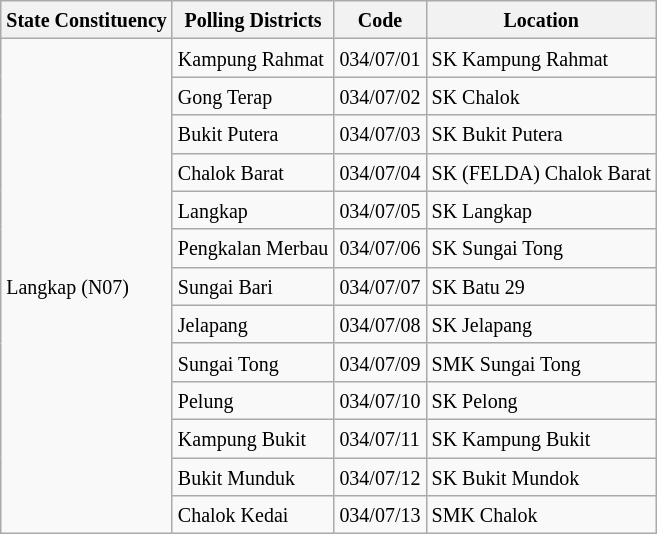<table class="wikitable sortable mw-collapsible">
<tr>
<th><small>State Constituency</small></th>
<th><small>Polling Districts</small></th>
<th><small>Code</small></th>
<th><small>Location</small></th>
</tr>
<tr>
<td rowspan="13"><small>Langkap (N07)</small></td>
<td><small>Kampung Rahmat</small></td>
<td><small>034/07/01</small></td>
<td><small>SK Kampung Rahmat</small></td>
</tr>
<tr>
<td><small>Gong Terap</small></td>
<td><small>034/07/02</small></td>
<td><small>SK Chalok</small></td>
</tr>
<tr>
<td><small>Bukit Putera</small></td>
<td><small>034/07/03</small></td>
<td><small>SK Bukit Putera</small></td>
</tr>
<tr>
<td><small>Chalok Barat</small></td>
<td><small>034/07/04</small></td>
<td><small>SK (FELDA) Chalok Barat</small></td>
</tr>
<tr>
<td><small>Langkap</small></td>
<td><small>034/07/05</small></td>
<td><small>SK Langkap</small></td>
</tr>
<tr>
<td><small>Pengkalan Merbau</small></td>
<td><small>034/07/06</small></td>
<td><small>SK Sungai Tong</small></td>
</tr>
<tr>
<td><small>Sungai Bari</small></td>
<td><small>034/07/07</small></td>
<td><small>SK Batu 29</small></td>
</tr>
<tr>
<td><small>Jelapang</small></td>
<td><small>034/07/08</small></td>
<td><small>SK Jelapang</small></td>
</tr>
<tr>
<td><small>Sungai Tong</small></td>
<td><small>034/07/09</small></td>
<td><small>SMK Sungai Tong</small></td>
</tr>
<tr>
<td><small>Pelung</small></td>
<td><small>034/07/10</small></td>
<td><small>SK Pelong</small></td>
</tr>
<tr>
<td><small>Kampung Bukit</small></td>
<td><small>034/07/11</small></td>
<td><small>SK Kampung Bukit</small></td>
</tr>
<tr>
<td><small>Bukit Munduk</small></td>
<td><small>034/07/12</small></td>
<td><small>SK Bukit Mundok</small></td>
</tr>
<tr>
<td><small>Chalok Kedai</small></td>
<td><small>034/07/13</small></td>
<td><small>SMK Chalok</small></td>
</tr>
</table>
